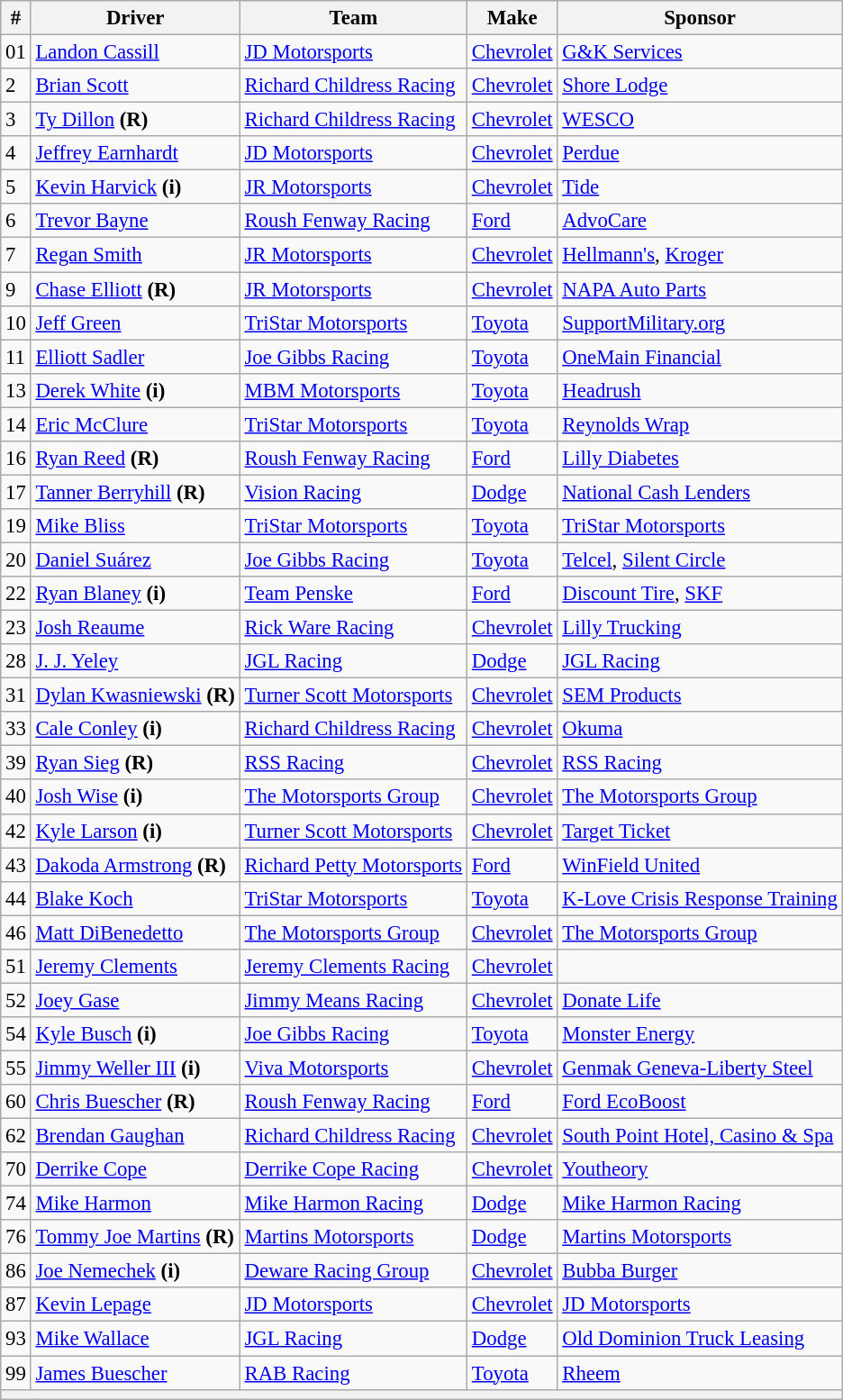<table class="wikitable" style="font-size:95%">
<tr>
<th>#</th>
<th>Driver</th>
<th>Team</th>
<th>Make</th>
<th>Sponsor</th>
</tr>
<tr>
<td>01</td>
<td><a href='#'>Landon Cassill</a></td>
<td><a href='#'>JD Motorsports</a></td>
<td><a href='#'>Chevrolet</a></td>
<td><a href='#'>G&K Services</a></td>
</tr>
<tr>
<td>2</td>
<td><a href='#'>Brian Scott</a></td>
<td><a href='#'>Richard Childress Racing</a></td>
<td><a href='#'>Chevrolet</a></td>
<td><a href='#'>Shore Lodge</a></td>
</tr>
<tr>
<td>3</td>
<td><a href='#'>Ty Dillon</a> <strong>(R)</strong></td>
<td><a href='#'>Richard Childress Racing</a></td>
<td><a href='#'>Chevrolet</a></td>
<td><a href='#'>WESCO</a></td>
</tr>
<tr>
<td>4</td>
<td><a href='#'>Jeffrey Earnhardt</a></td>
<td><a href='#'>JD Motorsports</a></td>
<td><a href='#'>Chevrolet</a></td>
<td><a href='#'>Perdue</a></td>
</tr>
<tr>
<td>5</td>
<td><a href='#'>Kevin Harvick</a> <strong>(i)</strong></td>
<td><a href='#'>JR Motorsports</a></td>
<td><a href='#'>Chevrolet</a></td>
<td><a href='#'>Tide</a></td>
</tr>
<tr>
<td>6</td>
<td><a href='#'>Trevor Bayne</a></td>
<td><a href='#'>Roush Fenway Racing</a></td>
<td><a href='#'>Ford</a></td>
<td><a href='#'>AdvoCare</a></td>
</tr>
<tr>
<td>7</td>
<td><a href='#'>Regan Smith</a></td>
<td><a href='#'>JR Motorsports</a></td>
<td><a href='#'>Chevrolet</a></td>
<td><a href='#'>Hellmann's</a>, <a href='#'>Kroger</a></td>
</tr>
<tr>
<td>9</td>
<td><a href='#'>Chase Elliott</a> <strong>(R)</strong></td>
<td><a href='#'>JR Motorsports</a></td>
<td><a href='#'>Chevrolet</a></td>
<td><a href='#'>NAPA Auto Parts</a></td>
</tr>
<tr>
<td>10</td>
<td><a href='#'>Jeff Green</a></td>
<td><a href='#'>TriStar Motorsports</a></td>
<td><a href='#'>Toyota</a></td>
<td><a href='#'>SupportMilitary.org</a></td>
</tr>
<tr>
<td>11</td>
<td><a href='#'>Elliott Sadler</a></td>
<td><a href='#'>Joe Gibbs Racing</a></td>
<td><a href='#'>Toyota</a></td>
<td><a href='#'>OneMain Financial</a></td>
</tr>
<tr>
<td>13</td>
<td><a href='#'>Derek White</a> <strong>(i)</strong></td>
<td><a href='#'>MBM Motorsports</a></td>
<td><a href='#'>Toyota</a></td>
<td><a href='#'>Headrush</a></td>
</tr>
<tr>
<td>14</td>
<td><a href='#'>Eric McClure</a></td>
<td><a href='#'>TriStar Motorsports</a></td>
<td><a href='#'>Toyota</a></td>
<td><a href='#'>Reynolds Wrap</a></td>
</tr>
<tr>
<td>16</td>
<td><a href='#'>Ryan Reed</a> <strong>(R)</strong></td>
<td><a href='#'>Roush Fenway Racing</a></td>
<td><a href='#'>Ford</a></td>
<td><a href='#'>Lilly Diabetes</a></td>
</tr>
<tr>
<td>17</td>
<td><a href='#'>Tanner Berryhill</a> <strong>(R)</strong></td>
<td><a href='#'>Vision Racing</a></td>
<td><a href='#'>Dodge</a></td>
<td><a href='#'>National Cash Lenders</a></td>
</tr>
<tr>
<td>19</td>
<td><a href='#'>Mike Bliss</a></td>
<td><a href='#'>TriStar Motorsports</a></td>
<td><a href='#'>Toyota</a></td>
<td><a href='#'>TriStar Motorsports</a></td>
</tr>
<tr>
<td>20</td>
<td><a href='#'>Daniel Suárez</a></td>
<td><a href='#'>Joe Gibbs Racing</a></td>
<td><a href='#'>Toyota</a></td>
<td><a href='#'>Telcel</a>, <a href='#'>Silent Circle</a></td>
</tr>
<tr>
<td>22</td>
<td><a href='#'>Ryan Blaney</a> <strong>(i)</strong></td>
<td><a href='#'>Team Penske</a></td>
<td><a href='#'>Ford</a></td>
<td><a href='#'>Discount Tire</a>, <a href='#'>SKF</a></td>
</tr>
<tr>
<td>23</td>
<td><a href='#'>Josh Reaume</a></td>
<td><a href='#'>Rick Ware Racing</a></td>
<td><a href='#'>Chevrolet</a></td>
<td><a href='#'>Lilly Trucking</a></td>
</tr>
<tr>
<td>28</td>
<td><a href='#'>J. J. Yeley</a></td>
<td><a href='#'>JGL Racing</a></td>
<td><a href='#'>Dodge</a></td>
<td><a href='#'>JGL Racing</a></td>
</tr>
<tr>
<td>31</td>
<td><a href='#'>Dylan Kwasniewski</a> <strong>(R)</strong></td>
<td><a href='#'>Turner Scott Motorsports</a></td>
<td><a href='#'>Chevrolet</a></td>
<td><a href='#'>SEM Products</a></td>
</tr>
<tr>
<td>33</td>
<td><a href='#'>Cale Conley</a> <strong>(i)</strong></td>
<td><a href='#'>Richard Childress Racing</a></td>
<td><a href='#'>Chevrolet</a></td>
<td><a href='#'>Okuma</a></td>
</tr>
<tr>
<td>39</td>
<td><a href='#'>Ryan Sieg</a> <strong>(R)</strong></td>
<td><a href='#'>RSS Racing</a></td>
<td><a href='#'>Chevrolet</a></td>
<td><a href='#'>RSS Racing</a></td>
</tr>
<tr>
<td>40</td>
<td><a href='#'>Josh Wise</a> <strong>(i)</strong></td>
<td><a href='#'>The Motorsports Group</a></td>
<td><a href='#'>Chevrolet</a></td>
<td><a href='#'>The Motorsports Group</a></td>
</tr>
<tr>
<td>42</td>
<td><a href='#'>Kyle Larson</a> <strong>(i)</strong></td>
<td><a href='#'>Turner Scott Motorsports</a></td>
<td><a href='#'>Chevrolet</a></td>
<td><a href='#'>Target Ticket</a></td>
</tr>
<tr>
<td>43</td>
<td><a href='#'>Dakoda Armstrong</a> <strong>(R)</strong></td>
<td><a href='#'>Richard Petty Motorsports</a></td>
<td><a href='#'>Ford</a></td>
<td><a href='#'>WinField United</a></td>
</tr>
<tr>
<td>44</td>
<td><a href='#'>Blake Koch</a></td>
<td><a href='#'>TriStar Motorsports</a></td>
<td><a href='#'>Toyota</a></td>
<td><a href='#'>K-Love Crisis Response Training</a></td>
</tr>
<tr>
<td>46</td>
<td><a href='#'>Matt DiBenedetto</a></td>
<td><a href='#'>The Motorsports Group</a></td>
<td><a href='#'>Chevrolet</a></td>
<td><a href='#'>The Motorsports Group</a></td>
</tr>
<tr>
<td>51</td>
<td><a href='#'>Jeremy Clements</a></td>
<td><a href='#'>Jeremy Clements Racing</a></td>
<td><a href='#'>Chevrolet</a></td>
<td></td>
</tr>
<tr>
<td>52</td>
<td><a href='#'>Joey Gase</a></td>
<td><a href='#'>Jimmy Means Racing</a></td>
<td><a href='#'>Chevrolet</a></td>
<td><a href='#'>Donate Life</a></td>
</tr>
<tr>
<td>54</td>
<td><a href='#'>Kyle Busch</a> <strong>(i)</strong></td>
<td><a href='#'>Joe Gibbs Racing</a></td>
<td><a href='#'>Toyota</a></td>
<td><a href='#'>Monster Energy</a></td>
</tr>
<tr>
<td>55</td>
<td><a href='#'>Jimmy Weller III</a> <strong>(i)</strong></td>
<td><a href='#'>Viva Motorsports</a></td>
<td><a href='#'>Chevrolet</a></td>
<td><a href='#'>Genmak Geneva-Liberty Steel</a></td>
</tr>
<tr>
<td>60</td>
<td><a href='#'>Chris Buescher</a> <strong>(R)</strong></td>
<td><a href='#'>Roush Fenway Racing</a></td>
<td><a href='#'>Ford</a></td>
<td><a href='#'>Ford EcoBoost</a></td>
</tr>
<tr>
<td>62</td>
<td><a href='#'>Brendan Gaughan</a></td>
<td><a href='#'>Richard Childress Racing</a></td>
<td><a href='#'>Chevrolet</a></td>
<td><a href='#'>South Point Hotel, Casino & Spa</a></td>
</tr>
<tr>
<td>70</td>
<td><a href='#'>Derrike Cope</a></td>
<td><a href='#'>Derrike Cope Racing</a></td>
<td><a href='#'>Chevrolet</a></td>
<td><a href='#'>Youtheory</a></td>
</tr>
<tr>
<td>74</td>
<td><a href='#'>Mike Harmon</a></td>
<td><a href='#'>Mike Harmon Racing</a></td>
<td><a href='#'>Dodge</a></td>
<td><a href='#'>Mike Harmon Racing</a></td>
</tr>
<tr>
<td>76</td>
<td><a href='#'>Tommy Joe Martins</a> <strong>(R)</strong></td>
<td><a href='#'>Martins Motorsports</a></td>
<td><a href='#'>Dodge</a></td>
<td><a href='#'>Martins Motorsports</a></td>
</tr>
<tr>
<td>86</td>
<td><a href='#'>Joe Nemechek</a> <strong>(i)</strong></td>
<td><a href='#'>Deware Racing Group</a></td>
<td><a href='#'>Chevrolet</a></td>
<td><a href='#'>Bubba Burger</a></td>
</tr>
<tr>
<td>87</td>
<td><a href='#'>Kevin Lepage</a></td>
<td><a href='#'>JD Motorsports</a></td>
<td><a href='#'>Chevrolet</a></td>
<td><a href='#'>JD Motorsports</a></td>
</tr>
<tr>
<td>93</td>
<td><a href='#'>Mike Wallace</a></td>
<td><a href='#'>JGL Racing</a></td>
<td><a href='#'>Dodge</a></td>
<td><a href='#'>Old Dominion Truck Leasing</a></td>
</tr>
<tr>
<td>99</td>
<td><a href='#'>James Buescher</a></td>
<td><a href='#'>RAB Racing</a></td>
<td><a href='#'>Toyota</a></td>
<td><a href='#'>Rheem</a></td>
</tr>
<tr>
<th colspan="5"></th>
</tr>
</table>
